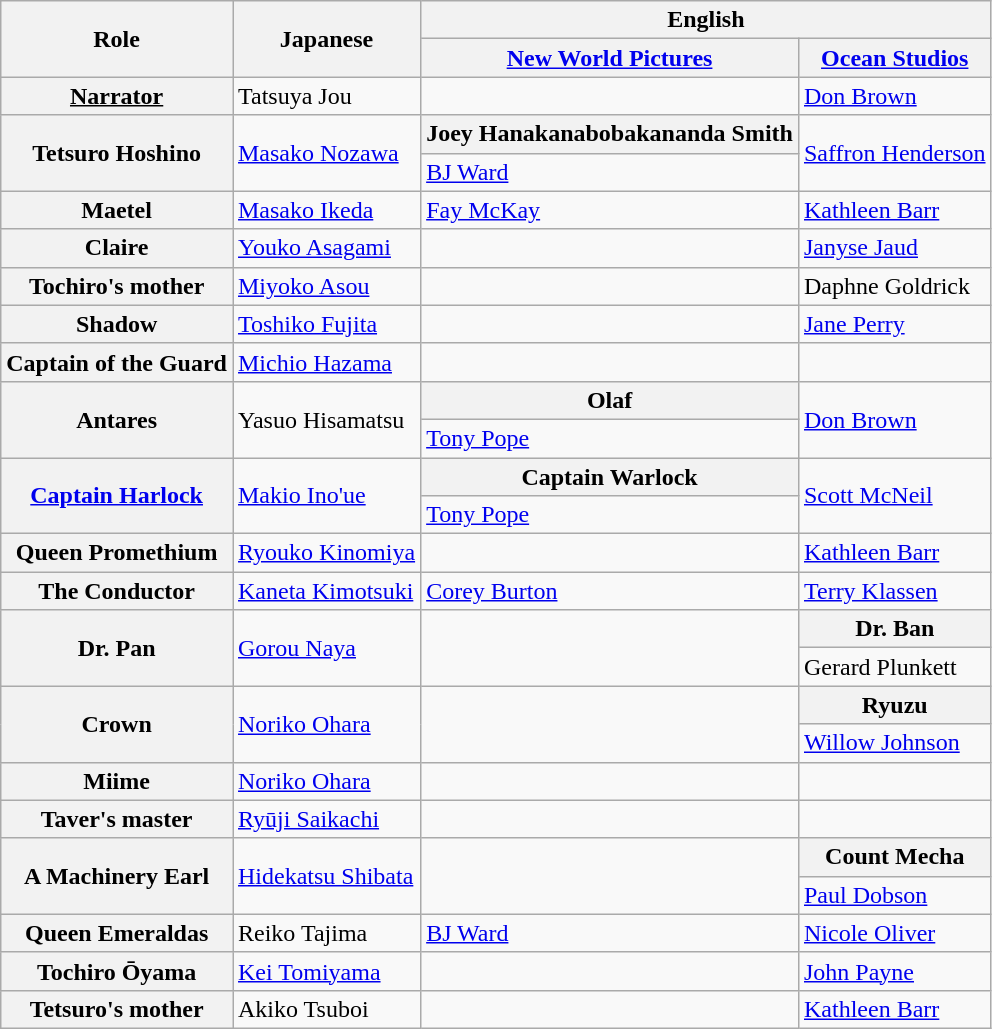<table class="wikitable mw-collapsible">
<tr>
<th rowspan="2">Role</th>
<th rowspan="2">Japanese</th>
<th colspan="2">English</th>
</tr>
<tr>
<th><a href='#'>New World Pictures</a></th>
<th><a href='#'>Ocean Studios</a></th>
</tr>
<tr>
<th><u>Narrator</u></th>
<td>Tatsuya Jou</td>
<td></td>
<td><a href='#'>Don Brown</a></td>
</tr>
<tr>
<th rowspan="2">Tetsuro Hoshino</th>
<td rowspan="2"><a href='#'>Masako Nozawa</a></td>
<th>Joey Hanakanabobakananda Smith</th>
<td rowspan="2"><a href='#'>Saffron Henderson</a></td>
</tr>
<tr>
<td><a href='#'>BJ Ward</a></td>
</tr>
<tr>
<th>Maetel</th>
<td><a href='#'>Masako Ikeda</a></td>
<td><a href='#'>Fay McKay</a></td>
<td><a href='#'>Kathleen Barr</a></td>
</tr>
<tr>
<th>Claire</th>
<td><a href='#'>Youko Asagami</a></td>
<td></td>
<td><a href='#'>Janyse Jaud</a></td>
</tr>
<tr>
<th>Tochiro's mother</th>
<td><a href='#'>Miyoko Asou</a></td>
<td></td>
<td>Daphne Goldrick</td>
</tr>
<tr>
<th>Shadow</th>
<td><a href='#'>Toshiko Fujita</a></td>
<td></td>
<td><a href='#'>Jane Perry</a></td>
</tr>
<tr>
<th>Captain of the Guard</th>
<td><a href='#'>Michio Hazama</a></td>
<td></td>
<td></td>
</tr>
<tr>
<th rowspan="2">Antares</th>
<td rowspan="2">Yasuo Hisamatsu</td>
<th>Olaf</th>
<td rowspan="2"><a href='#'>Don Brown</a></td>
</tr>
<tr>
<td><a href='#'>Tony Pope</a></td>
</tr>
<tr>
<th rowspan="2"><a href='#'>Captain Harlock</a></th>
<td rowspan="2"><a href='#'>Makio Ino'ue</a></td>
<th>Captain Warlock</th>
<td rowspan="2"><a href='#'>Scott McNeil</a></td>
</tr>
<tr>
<td><a href='#'>Tony Pope</a></td>
</tr>
<tr>
<th>Queen Promethium</th>
<td><a href='#'>Ryouko Kinomiya</a></td>
<td></td>
<td><a href='#'>Kathleen Barr</a></td>
</tr>
<tr>
<th>The Conductor</th>
<td><a href='#'>Kaneta Kimotsuki</a></td>
<td><a href='#'>Corey Burton</a></td>
<td><a href='#'>Terry Klassen</a></td>
</tr>
<tr>
<th rowspan="2">Dr. Pan</th>
<td rowspan="2"><a href='#'>Gorou Naya</a></td>
<td rowspan="2"></td>
<th>Dr. Ban</th>
</tr>
<tr>
<td>Gerard Plunkett</td>
</tr>
<tr>
<th rowspan="2">Crown</th>
<td rowspan="2"><a href='#'>Noriko Ohara</a></td>
<td rowspan="2"></td>
<th>Ryuzu</th>
</tr>
<tr>
<td><a href='#'>Willow Johnson</a></td>
</tr>
<tr>
<th>Miime</th>
<td><a href='#'>Noriko Ohara</a></td>
<td></td>
<td></td>
</tr>
<tr>
<th>Taver's master</th>
<td><a href='#'>Ryūji Saikachi</a></td>
<td></td>
<td></td>
</tr>
<tr>
<th rowspan="2">A Machinery Earl</th>
<td rowspan="2"><a href='#'>Hidekatsu Shibata</a></td>
<td rowspan="2"></td>
<th>Count Mecha</th>
</tr>
<tr>
<td><a href='#'>Paul Dobson</a></td>
</tr>
<tr>
<th>Queen Emeraldas</th>
<td>Reiko Tajima</td>
<td><a href='#'>BJ Ward</a></td>
<td><a href='#'>Nicole Oliver</a></td>
</tr>
<tr>
<th>Tochiro Ōyama</th>
<td><a href='#'>Kei Tomiyama</a></td>
<td></td>
<td><a href='#'>John Payne</a></td>
</tr>
<tr>
<th>Tetsuro's mother</th>
<td>Akiko Tsuboi</td>
<td></td>
<td><a href='#'>Kathleen Barr</a></td>
</tr>
</table>
